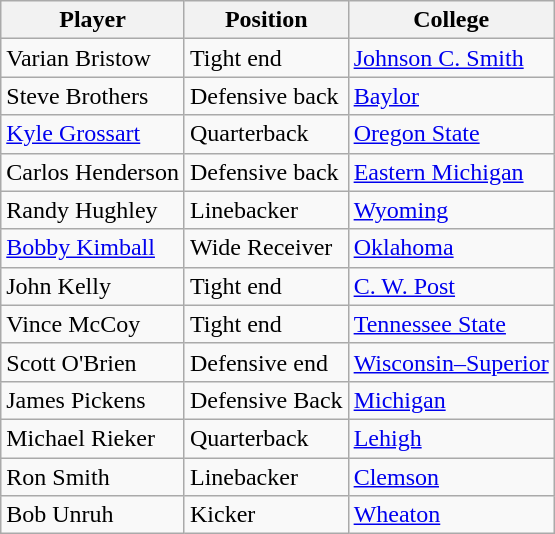<table class="wikitable">
<tr>
<th>Player</th>
<th>Position</th>
<th>College</th>
</tr>
<tr>
<td>Varian Bristow</td>
<td>Tight end</td>
<td><a href='#'>Johnson C. Smith</a></td>
</tr>
<tr>
<td>Steve Brothers</td>
<td>Defensive back</td>
<td><a href='#'>Baylor</a></td>
</tr>
<tr>
<td><a href='#'>Kyle Grossart</a></td>
<td>Quarterback</td>
<td><a href='#'>Oregon State</a></td>
</tr>
<tr>
<td>Carlos Henderson</td>
<td>Defensive back</td>
<td><a href='#'>Eastern Michigan</a></td>
</tr>
<tr>
<td>Randy Hughley</td>
<td>Linebacker</td>
<td><a href='#'>Wyoming</a></td>
</tr>
<tr>
<td><a href='#'>Bobby Kimball</a></td>
<td>Wide Receiver</td>
<td><a href='#'>Oklahoma</a></td>
</tr>
<tr>
<td>John Kelly</td>
<td>Tight end</td>
<td><a href='#'>C. W. Post</a></td>
</tr>
<tr>
<td>Vince McCoy</td>
<td>Tight end</td>
<td><a href='#'>Tennessee State</a></td>
</tr>
<tr>
<td>Scott O'Brien</td>
<td>Defensive end</td>
<td><a href='#'>Wisconsin–Superior</a></td>
</tr>
<tr>
<td>James Pickens</td>
<td>Defensive Back</td>
<td><a href='#'>Michigan</a></td>
</tr>
<tr>
<td>Michael Rieker</td>
<td>Quarterback</td>
<td><a href='#'>Lehigh</a></td>
</tr>
<tr>
<td>Ron Smith</td>
<td>Linebacker</td>
<td><a href='#'>Clemson</a></td>
</tr>
<tr>
<td>Bob Unruh</td>
<td>Kicker</td>
<td><a href='#'>Wheaton</a></td>
</tr>
</table>
